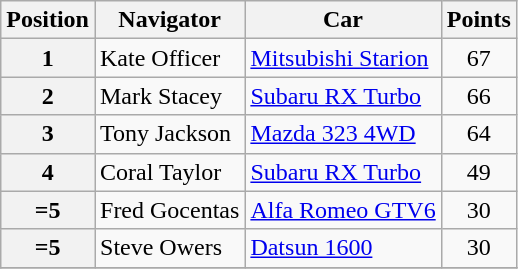<table class="wikitable" border="1">
<tr>
<th>Position</th>
<th>Navigator</th>
<th>Car</th>
<th>Points</th>
</tr>
<tr>
<th>1</th>
<td>Kate Officer</td>
<td><a href='#'>Mitsubishi Starion</a></td>
<td align="center">67</td>
</tr>
<tr>
<th>2</th>
<td>Mark Stacey</td>
<td><a href='#'>Subaru RX Turbo</a></td>
<td align="center">66</td>
</tr>
<tr>
<th>3</th>
<td>Tony Jackson</td>
<td><a href='#'>Mazda 323 4WD</a></td>
<td align="center">64</td>
</tr>
<tr>
<th>4</th>
<td>Coral Taylor</td>
<td><a href='#'>Subaru RX Turbo</a></td>
<td align="center">49</td>
</tr>
<tr>
<th>=5</th>
<td>Fred Gocentas</td>
<td><a href='#'>Alfa Romeo GTV6</a></td>
<td align="center">30</td>
</tr>
<tr>
<th>=5</th>
<td>Steve Owers</td>
<td><a href='#'>Datsun 1600</a></td>
<td align="center">30</td>
</tr>
<tr>
</tr>
</table>
